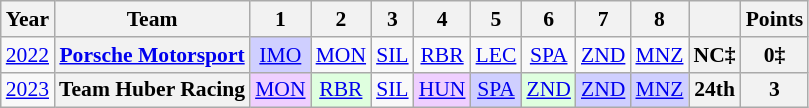<table class="wikitable" style="text-align:center; font-size:90%">
<tr>
<th>Year</th>
<th>Team</th>
<th>1</th>
<th>2</th>
<th>3</th>
<th>4</th>
<th>5</th>
<th>6</th>
<th>7</th>
<th>8</th>
<th></th>
<th>Points</th>
</tr>
<tr>
<td><a href='#'>2022</a></td>
<th><a href='#'>Porsche Motorsport</a></th>
<td style="background:#CFCFFF;"><a href='#'>IMO</a><br></td>
<td><a href='#'>MON</a></td>
<td><a href='#'>SIL</a></td>
<td><a href='#'>RBR</a></td>
<td><a href='#'>LEC</a></td>
<td><a href='#'>SPA</a></td>
<td><a href='#'>ZND</a></td>
<td><a href='#'>MNZ</a></td>
<th>NC‡</th>
<th>0‡</th>
</tr>
<tr>
<td><a href='#'>2023</a></td>
<th>Team Huber Racing</th>
<td style="background:#EFCFFF;"><a href='#'>MON</a><br></td>
<td style="background:#DFFFDF;"><a href='#'>RBR</a><br></td>
<td><a href='#'>SIL</a></td>
<td style="background:#EFCFFF;"><a href='#'>HUN</a><br></td>
<td style="background:#CFCFFF;"><a href='#'>SPA</a><br></td>
<td style="background:#DFFFDF;"><a href='#'>ZND</a><br></td>
<td style="background:#CFCFFF;"><a href='#'>ZND</a><br></td>
<td style="background:#CFCFFF;"><a href='#'>MNZ</a><br></td>
<th>24th</th>
<th>3</th>
</tr>
</table>
